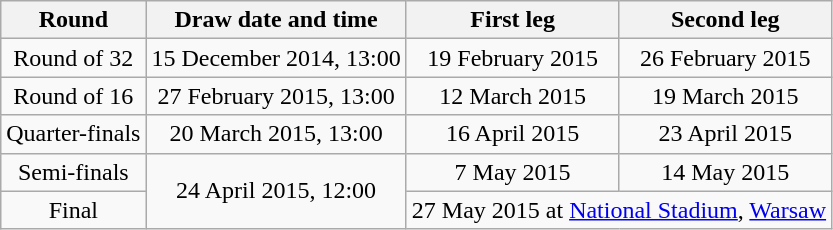<table class="wikitable" style="text-align:center">
<tr>
<th>Round</th>
<th>Draw date and time</th>
<th>First leg</th>
<th>Second leg</th>
</tr>
<tr>
<td>Round of 32</td>
<td>15 December 2014, 13:00</td>
<td>19 February 2015</td>
<td>26 February 2015</td>
</tr>
<tr>
<td>Round of 16</td>
<td>27 February 2015, 13:00</td>
<td>12 March 2015</td>
<td>19 March 2015</td>
</tr>
<tr>
<td>Quarter-finals</td>
<td>20 March 2015, 13:00</td>
<td>16 April 2015</td>
<td>23 April 2015</td>
</tr>
<tr>
<td>Semi-finals</td>
<td rowspan=2>24 April 2015, 12:00</td>
<td>7 May 2015</td>
<td>14 May 2015</td>
</tr>
<tr>
<td>Final</td>
<td colspan=2>27 May 2015 at <a href='#'>National Stadium</a>, <a href='#'>Warsaw</a></td>
</tr>
</table>
